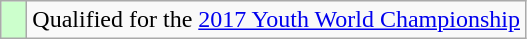<table class="wikitable" style="text-align: left;">
<tr>
<td width=10px bgcolor=#ccffcc></td>
<td>Qualified for the <a href='#'>2017 Youth World Championship</a></td>
</tr>
</table>
